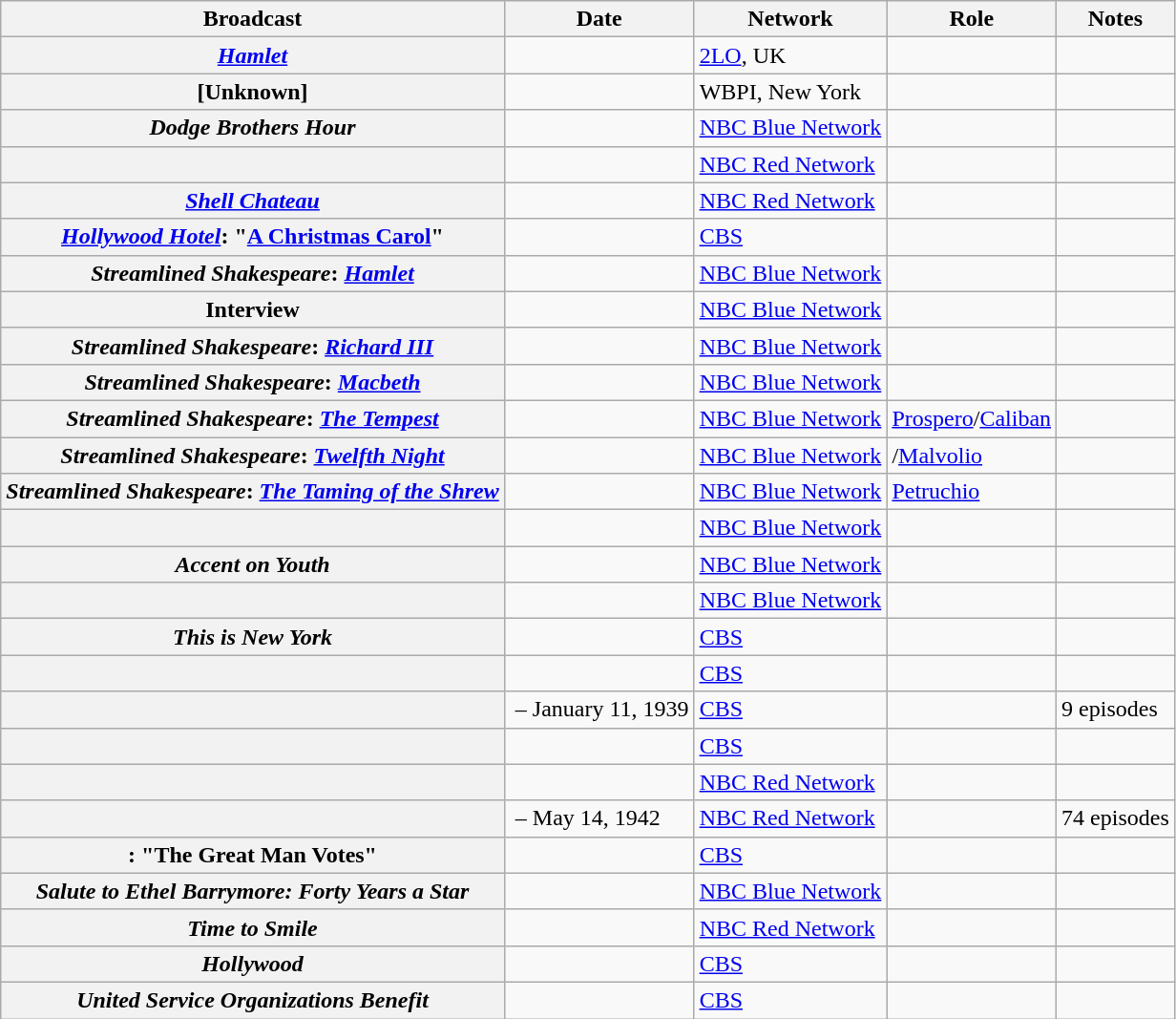<table class="wikitable plainrowheaders sortable" style="margin-right: 0;">
<tr>
<th scope="col">Broadcast</th>
<th scope="col">Date</th>
<th scope="col">Network</th>
<th scope="col">Role</th>
<th scope="col" class="unsortable">Notes</th>
</tr>
<tr>
<th scope="row"><em><a href='#'>Hamlet</a></em></th>
<td></td>
<td><a href='#'>2LO</a>, UK</td>
<td></td>
<td></td>
</tr>
<tr>
<th scope="row">[Unknown]</th>
<td></td>
<td>WBPI, New York</td>
<td></td>
<td></td>
</tr>
<tr>
<th scope="row"><em>Dodge Brothers Hour</em></th>
<td></td>
<td><a href='#'>NBC Blue Network</a></td>
<td></td>
<td></td>
</tr>
<tr>
<th scope="row"></th>
<td></td>
<td><a href='#'>NBC Red Network</a></td>
<td></td>
<td></td>
</tr>
<tr>
<th scope="row"><em><a href='#'>Shell Chateau</a></em></th>
<td></td>
<td><a href='#'>NBC Red Network</a></td>
<td></td>
<td></td>
</tr>
<tr>
<th scope="row"><em><a href='#'>Hollywood Hotel</a></em>: "<a href='#'>A Christmas Carol</a>"</th>
<td></td>
<td><a href='#'>CBS</a></td>
<td></td>
<td></td>
</tr>
<tr>
<th scope="row"><em>Streamlined Shakespeare</em>: <em><a href='#'>Hamlet</a></em></th>
<td></td>
<td><a href='#'>NBC Blue Network</a></td>
<td></td>
<td></td>
</tr>
<tr>
<th scope="row">Interview</th>
<td></td>
<td><a href='#'>NBC Blue Network</a></td>
<td></td>
<td></td>
</tr>
<tr>
<th scope="row"><em>Streamlined Shakespeare</em>: <em><a href='#'>Richard III</a></em></th>
<td></td>
<td><a href='#'>NBC Blue Network</a></td>
<td></td>
<td></td>
</tr>
<tr>
<th scope="row"><em>Streamlined Shakespeare</em>: <em><a href='#'>Macbeth</a></em></th>
<td></td>
<td><a href='#'>NBC Blue Network</a></td>
<td></td>
<td></td>
</tr>
<tr>
<th scope="row"><em>Streamlined Shakespeare</em>: <em><a href='#'>The Tempest</a></em></th>
<td></td>
<td><a href='#'>NBC Blue Network</a></td>
<td><a href='#'>Prospero</a>/<a href='#'>Caliban</a></td>
<td></td>
</tr>
<tr>
<th scope="row"><em>Streamlined Shakespeare</em>: <em><a href='#'>Twelfth Night</a></em></th>
<td></td>
<td><a href='#'>NBC Blue Network</a></td>
<td>/<a href='#'>Malvolio</a></td>
<td></td>
</tr>
<tr>
<th scope="row"><em>Streamlined Shakespeare</em>: <em><a href='#'>The Taming of the Shrew</a></em></th>
<td></td>
<td><a href='#'>NBC Blue Network</a></td>
<td><a href='#'>Petruchio</a></td>
<td></td>
</tr>
<tr>
<th scope="row"></th>
<td></td>
<td><a href='#'>NBC Blue Network</a></td>
<td></td>
<td></td>
</tr>
<tr>
<th scope="row"><em>Accent on Youth</em></th>
<td></td>
<td><a href='#'>NBC Blue Network</a></td>
<td></td>
<td></td>
</tr>
<tr>
<th scope="row"></th>
<td></td>
<td><a href='#'>NBC Blue Network</a></td>
<td></td>
<td></td>
</tr>
<tr>
<th scope="row"><em>This is New York</em></th>
<td></td>
<td><a href='#'>CBS</a></td>
<td></td>
<td></td>
</tr>
<tr>
<th scope="row"></th>
<td></td>
<td><a href='#'>CBS</a></td>
<td></td>
<td></td>
</tr>
<tr>
<th scope="row"></th>
<td> – January 11, 1939</td>
<td><a href='#'>CBS</a></td>
<td></td>
<td>9 episodes</td>
</tr>
<tr>
<th scope="row"></th>
<td></td>
<td><a href='#'>CBS</a></td>
<td></td>
<td></td>
</tr>
<tr>
<th scope="row"></th>
<td></td>
<td><a href='#'>NBC Red Network</a></td>
<td></td>
<td></td>
</tr>
<tr>
<th scope="row"></th>
<td> – May 14, 1942</td>
<td><a href='#'>NBC Red Network</a></td>
<td></td>
<td>74 episodes</td>
</tr>
<tr>
<th scope="row">: "The Great Man Votes"</th>
<td></td>
<td><a href='#'>CBS</a></td>
<td></td>
<td></td>
</tr>
<tr>
<th scope="row"><em>Salute to Ethel Barrymore: Forty Years a Star</em></th>
<td></td>
<td><a href='#'>NBC Blue Network</a></td>
<td></td>
<td></td>
</tr>
<tr>
<th scope="row"><em>Time to Smile</em></th>
<td></td>
<td><a href='#'>NBC Red Network</a></td>
<td></td>
<td></td>
</tr>
<tr>
<th scope="row"><em>Hollywood</em></th>
<td></td>
<td><a href='#'>CBS</a></td>
<td></td>
<td></td>
</tr>
<tr>
<th scope="row"><em>United Service Organizations Benefit</em></th>
<td></td>
<td><a href='#'>CBS</a></td>
<td></td>
<td></td>
</tr>
</table>
